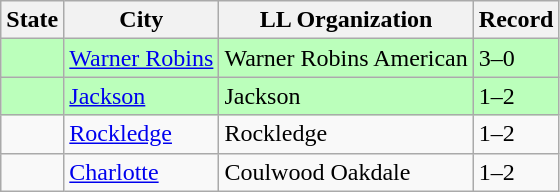<table class="wikitable">
<tr>
<th>State</th>
<th>City</th>
<th>LL Organization</th>
<th>Record</th>
</tr>
<tr style="background:#bfb;">
<td><strong></strong></td>
<td><a href='#'>Warner Robins</a></td>
<td>Warner Robins American</td>
<td>3–0</td>
</tr>
<tr style="background:#bfb;">
<td><strong></strong></td>
<td><a href='#'>Jackson</a></td>
<td>Jackson</td>
<td>1–2</td>
</tr>
<tr>
<td><strong></strong></td>
<td><a href='#'>Rockledge</a></td>
<td>Rockledge</td>
<td>1–2</td>
</tr>
<tr>
<td><strong></strong></td>
<td><a href='#'>Charlotte</a></td>
<td>Coulwood Oakdale</td>
<td>1–2</td>
</tr>
</table>
